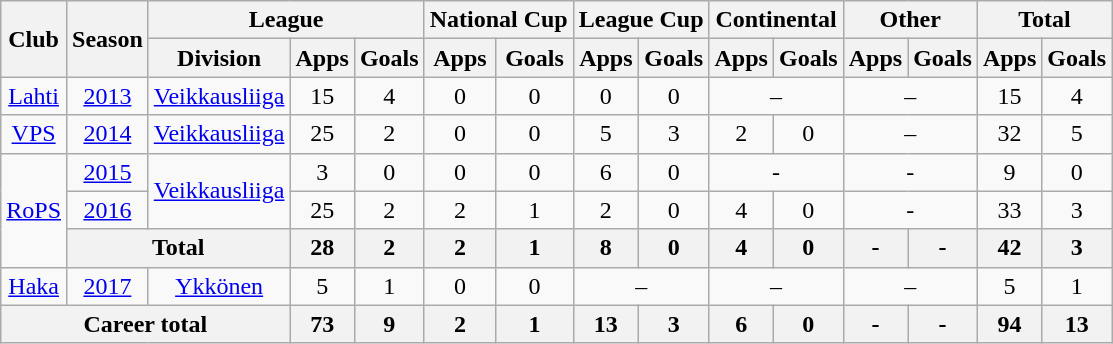<table class="wikitable" style="text-align: center;">
<tr>
<th rowspan="2">Club</th>
<th rowspan="2">Season</th>
<th colspan="3">League</th>
<th colspan="2">National Cup</th>
<th colspan="2">League Cup</th>
<th colspan="2">Continental</th>
<th colspan="2">Other</th>
<th colspan="2">Total</th>
</tr>
<tr>
<th>Division</th>
<th>Apps</th>
<th>Goals</th>
<th>Apps</th>
<th>Goals</th>
<th>Apps</th>
<th>Goals</th>
<th>Apps</th>
<th>Goals</th>
<th>Apps</th>
<th>Goals</th>
<th>Apps</th>
<th>Goals</th>
</tr>
<tr>
<td valign="center"><a href='#'>Lahti</a></td>
<td><a href='#'>2013</a></td>
<td><a href='#'>Veikkausliiga</a></td>
<td>15</td>
<td>4</td>
<td>0</td>
<td>0</td>
<td>0</td>
<td>0</td>
<td colspan="2">–</td>
<td colspan="2">–</td>
<td>15</td>
<td>4</td>
</tr>
<tr>
<td valign="center"><a href='#'>VPS</a></td>
<td><a href='#'>2014</a></td>
<td><a href='#'>Veikkausliiga</a></td>
<td>25</td>
<td>2</td>
<td>0</td>
<td>0</td>
<td>5</td>
<td>3</td>
<td>2</td>
<td>0</td>
<td colspan="2">–</td>
<td>32</td>
<td>5</td>
</tr>
<tr>
<td rowspan="3" valign="center"><a href='#'>RoPS</a></td>
<td><a href='#'>2015</a></td>
<td rowspan="2" valign="center"><a href='#'>Veikkausliiga</a></td>
<td>3</td>
<td>0</td>
<td>0</td>
<td>0</td>
<td>6</td>
<td>0</td>
<td colspan="2">-</td>
<td colspan="2">-</td>
<td>9</td>
<td>0</td>
</tr>
<tr>
<td><a href='#'>2016</a></td>
<td>25</td>
<td>2</td>
<td>2</td>
<td>1</td>
<td>2</td>
<td>0</td>
<td>4</td>
<td>0</td>
<td colspan="2">-</td>
<td>33</td>
<td>3</td>
</tr>
<tr>
<th colspan="2">Total</th>
<th>28</th>
<th>2</th>
<th>2</th>
<th>1</th>
<th>8</th>
<th>0</th>
<th>4</th>
<th>0</th>
<th>-</th>
<th>-</th>
<th>42</th>
<th>3</th>
</tr>
<tr>
<td valign="center"><a href='#'>Haka</a></td>
<td><a href='#'>2017</a></td>
<td><a href='#'>Ykkönen</a></td>
<td>5</td>
<td>1</td>
<td>0</td>
<td>0</td>
<td colspan="2">–</td>
<td colspan="2">–</td>
<td colspan="2">–</td>
<td>5</td>
<td>1</td>
</tr>
<tr>
<th colspan="3">Career total</th>
<th>73</th>
<th>9</th>
<th>2</th>
<th>1</th>
<th>13</th>
<th>3</th>
<th>6</th>
<th>0</th>
<th>-</th>
<th>-</th>
<th>94</th>
<th>13</th>
</tr>
</table>
